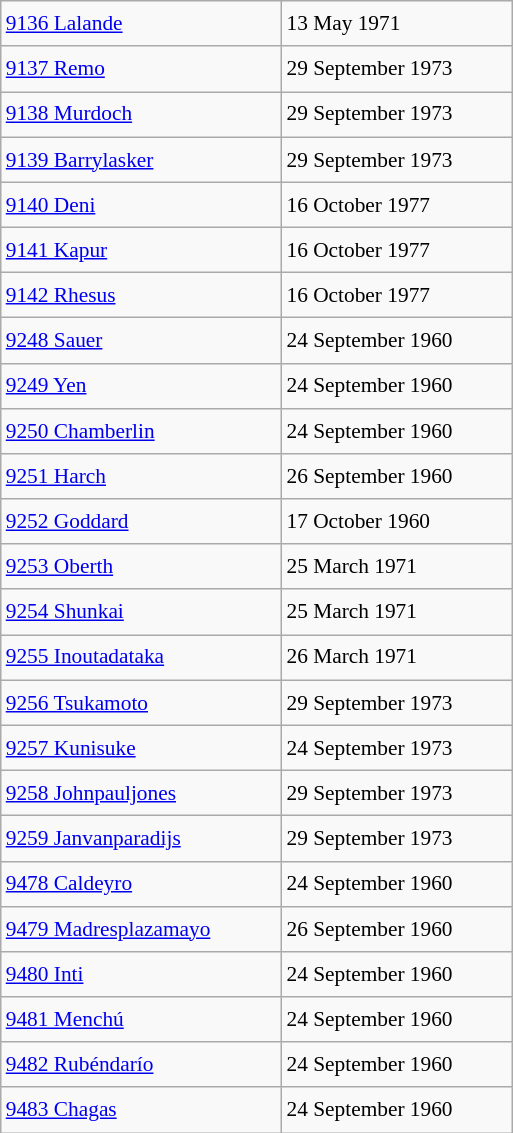<table class="wikitable" style="font-size: 89%; float: left; width: 24em; margin-right: 1em; line-height: 1.65em">
<tr>
<td><a href='#'>9136 Lalande</a></td>
<td>13 May 1971</td>
</tr>
<tr>
<td><a href='#'>9137 Remo</a></td>
<td>29 September 1973</td>
</tr>
<tr>
<td><a href='#'>9138 Murdoch</a></td>
<td>29 September 1973</td>
</tr>
<tr>
<td><a href='#'>9139 Barrylasker</a></td>
<td>29 September 1973</td>
</tr>
<tr>
<td><a href='#'>9140 Deni</a></td>
<td>16 October 1977</td>
</tr>
<tr>
<td><a href='#'>9141 Kapur</a></td>
<td>16 October 1977</td>
</tr>
<tr>
<td><a href='#'>9142 Rhesus</a></td>
<td>16 October 1977</td>
</tr>
<tr>
<td><a href='#'>9248 Sauer</a></td>
<td>24 September 1960</td>
</tr>
<tr>
<td><a href='#'>9249 Yen</a></td>
<td>24 September 1960</td>
</tr>
<tr>
<td><a href='#'>9250 Chamberlin</a></td>
<td>24 September 1960</td>
</tr>
<tr>
<td><a href='#'>9251 Harch</a></td>
<td>26 September 1960</td>
</tr>
<tr>
<td><a href='#'>9252 Goddard</a></td>
<td>17 October 1960</td>
</tr>
<tr>
<td><a href='#'>9253 Oberth</a></td>
<td>25 March 1971</td>
</tr>
<tr>
<td><a href='#'>9254 Shunkai</a></td>
<td>25 March 1971</td>
</tr>
<tr>
<td><a href='#'>9255 Inoutadataka</a></td>
<td>26 March 1971</td>
</tr>
<tr>
<td><a href='#'>9256 Tsukamoto</a></td>
<td>29 September 1973</td>
</tr>
<tr>
<td><a href='#'>9257 Kunisuke</a></td>
<td>24 September 1973</td>
</tr>
<tr>
<td><a href='#'>9258 Johnpauljones</a></td>
<td>29 September 1973</td>
</tr>
<tr>
<td><a href='#'>9259 Janvanparadijs</a></td>
<td>29 September 1973</td>
</tr>
<tr>
<td><a href='#'>9478 Caldeyro</a></td>
<td>24 September 1960</td>
</tr>
<tr>
<td><a href='#'>9479 Madresplazamayo</a></td>
<td>26 September 1960</td>
</tr>
<tr>
<td><a href='#'>9480 Inti</a></td>
<td>24 September 1960</td>
</tr>
<tr>
<td><a href='#'>9481 Menchú</a></td>
<td>24 September 1960</td>
</tr>
<tr>
<td><a href='#'>9482 Rubéndarío</a></td>
<td>24 September 1960</td>
</tr>
<tr>
<td><a href='#'>9483 Chagas</a></td>
<td>24 September 1960</td>
</tr>
</table>
